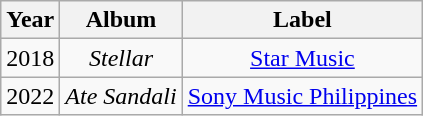<table class="wikitable" style="text-align:center">
<tr>
<th>Year</th>
<th>Album</th>
<th>Label</th>
</tr>
<tr>
<td>2018</td>
<td><em>Stellar</em></td>
<td><a href='#'>Star Music</a></td>
</tr>
<tr>
<td>2022</td>
<td><em>Ate Sandali</em></td>
<td><a href='#'>Sony Music Philippines</a></td>
</tr>
</table>
